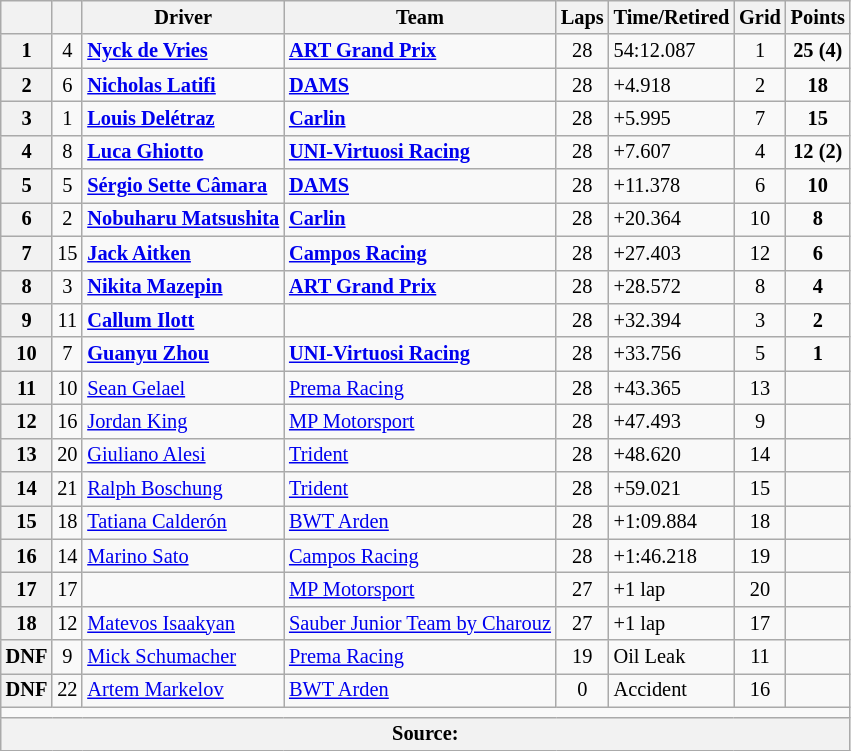<table class="wikitable" style="font-size: 85%;">
<tr>
<th></th>
<th></th>
<th>Driver</th>
<th>Team</th>
<th>Laps</th>
<th>Time/Retired</th>
<th>Grid</th>
<th>Points</th>
</tr>
<tr>
<th>1</th>
<td scope="row" align="center">4</td>
<td> <strong><a href='#'>Nyck de Vries</a></strong></td>
<td><strong><a href='#'>ART Grand Prix</a></strong></td>
<td align="center">28</td>
<td>54:12.087</td>
<td align="center">1</td>
<td align="center"><strong>25 (4)</strong></td>
</tr>
<tr>
<th>2</th>
<td scope="row" align="center">6</td>
<td> <strong><a href='#'>Nicholas Latifi</a></strong></td>
<td><strong><a href='#'>DAMS</a></strong></td>
<td align="center">28</td>
<td>+4.918</td>
<td align="center">2</td>
<td align="center"><strong>18</strong></td>
</tr>
<tr>
<th>3</th>
<td scope="row" align="center">1</td>
<td> <strong><a href='#'>Louis Delétraz</a></strong></td>
<td><strong><a href='#'>Carlin</a></strong></td>
<td align="center">28</td>
<td>+5.995</td>
<td align="center">7</td>
<td align="center"><strong>15</strong></td>
</tr>
<tr>
<th>4</th>
<td scope="row" align="center">8</td>
<td> <strong><a href='#'>Luca Ghiotto</a></strong></td>
<td><strong><a href='#'>UNI-Virtuosi Racing</a></strong></td>
<td align="center">28</td>
<td>+7.607</td>
<td align="center">4</td>
<td align="center"><strong>12 (2)</strong></td>
</tr>
<tr>
<th>5</th>
<td scope="row" align="center">5</td>
<td> <strong><a href='#'>Sérgio Sette Câmara</a></strong></td>
<td><strong><a href='#'>DAMS</a></strong></td>
<td align="center">28</td>
<td>+11.378</td>
<td align="center">6</td>
<td align="center"><strong>10</strong></td>
</tr>
<tr>
<th>6</th>
<td scope="row" align="center">2</td>
<td> <strong><a href='#'>Nobuharu Matsushita</a></strong></td>
<td><strong><a href='#'>Carlin</a></strong></td>
<td align="center">28</td>
<td>+20.364</td>
<td align="center">10</td>
<td align="center"><strong>8</strong></td>
</tr>
<tr>
<th>7</th>
<td scope="row" align="center">15</td>
<td> <strong><a href='#'>Jack Aitken</a></strong></td>
<td><strong><a href='#'>Campos Racing</a></strong></td>
<td align="center">28</td>
<td>+27.403</td>
<td align="center">12</td>
<td align="center"><strong>6</strong></td>
</tr>
<tr>
<th>8</th>
<td scope="row" align="center">3</td>
<td> <strong><a href='#'>Nikita Mazepin</a></strong></td>
<td><strong><a href='#'>ART Grand Prix</a></strong></td>
<td align="center">28</td>
<td>+28.572</td>
<td align="center">8</td>
<td align="center"><strong>4</strong></td>
</tr>
<tr>
<th>9</th>
<td scope="row" align="center">11</td>
<td> <strong><a href='#'>Callum Ilott</a></strong></td>
<td></td>
<td align="center">28</td>
<td>+32.394</td>
<td align="center">3</td>
<td align="center"><strong>2</strong></td>
</tr>
<tr>
<th>10</th>
<td scope="row" align="center">7</td>
<td> <strong><a href='#'>Guanyu Zhou</a></strong></td>
<td><strong><a href='#'>UNI-Virtuosi Racing</a></strong></td>
<td align="center">28</td>
<td>+33.756</td>
<td align="center">5</td>
<td align="center"><strong>1</strong></td>
</tr>
<tr>
<th>11</th>
<td scope="row" align="center">10</td>
<td> <a href='#'>Sean Gelael</a></td>
<td><a href='#'>Prema Racing</a></td>
<td align="center">28</td>
<td>+43.365</td>
<td align="center">13</td>
<td></td>
</tr>
<tr>
<th>12</th>
<td scope="row" align="center">16</td>
<td> <a href='#'>Jordan King</a></td>
<td><a href='#'>MP Motorsport</a></td>
<td align="center">28</td>
<td>+47.493</td>
<td align="center">9</td>
<td></td>
</tr>
<tr>
<th>13</th>
<td scope="row" align="center">20</td>
<td> <a href='#'>Giuliano Alesi</a></td>
<td><a href='#'>Trident</a></td>
<td align="center">28</td>
<td>+48.620</td>
<td align="center">14</td>
<td></td>
</tr>
<tr>
<th>14</th>
<td scope="row" align="center">21</td>
<td> <a href='#'>Ralph Boschung</a></td>
<td><a href='#'>Trident</a></td>
<td align="center">28</td>
<td>+59.021</td>
<td align="center">15</td>
<td></td>
</tr>
<tr>
<th>15</th>
<td scope="row" align="center">18</td>
<td> <a href='#'>Tatiana Calderón</a></td>
<td><a href='#'>BWT Arden</a></td>
<td align="center">28</td>
<td>+1:09.884</td>
<td align="center">18</td>
<td></td>
</tr>
<tr>
<th>16</th>
<td scope="row" align="center">14</td>
<td> <a href='#'>Marino Sato</a></td>
<td><a href='#'>Campos Racing</a></td>
<td align="center">28</td>
<td>+1:46.218</td>
<td align="center">19</td>
<td></td>
</tr>
<tr>
<th>17</th>
<td scope="row" align="center">17</td>
<td></td>
<td><a href='#'>MP Motorsport</a></td>
<td align="center">27</td>
<td>+1 lap</td>
<td align="center">20</td>
<td></td>
</tr>
<tr>
<th>18</th>
<td scope="row" align="center">12</td>
<td> <a href='#'>Matevos Isaakyan</a></td>
<td><a href='#'>Sauber Junior Team by Charouz</a></td>
<td align="center">27</td>
<td>+1 lap</td>
<td align="center">17</td>
<td></td>
</tr>
<tr>
<th>DNF</th>
<td scope="row" align="center">9</td>
<td> <a href='#'>Mick Schumacher</a></td>
<td><a href='#'>Prema Racing</a></td>
<td align="center">19</td>
<td>Oil Leak</td>
<td align="center">11</td>
<td></td>
</tr>
<tr>
<th>DNF</th>
<td scope="row" align="center">22</td>
<td> <a href='#'>Artem Markelov</a></td>
<td><a href='#'>BWT Arden</a></td>
<td align="center">0</td>
<td>Accident</td>
<td align="center">16</td>
<td></td>
</tr>
<tr>
<td colspan="8" align="center"></td>
</tr>
<tr>
<th colspan="8">Source:</th>
</tr>
</table>
